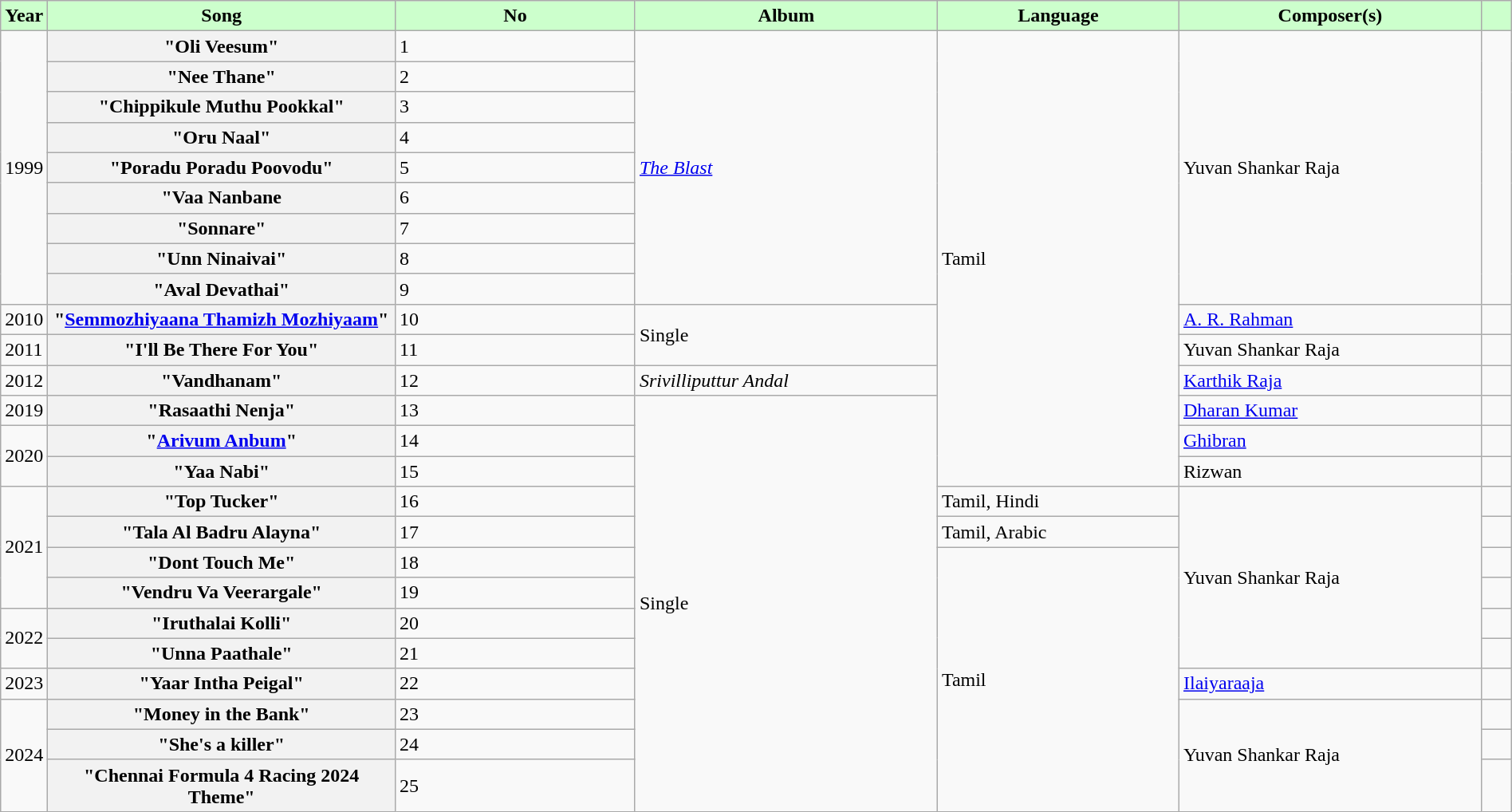<table class="wikitable plainrowheaders" style="width:100%; textcolor:#000">
<tr style="background:#cfc; text-align:center;">
<td scope="col" style="width:2%;"><strong>Year</strong></td>
<td scope="col" style="width:23%;"><strong>Song</strong></td>
<td><strong>No</strong></td>
<td scope="col" style="width:20%;"><strong>Album</strong></td>
<td scope="col" style="width:16%;"><strong>Language</strong></td>
<td scope="col" style="width:20%;"><strong>Composer(s)</strong></td>
<td scope="col" style="width:2%;"><strong></strong></td>
</tr>
<tr>
<td rowspan="9">1999</td>
<th scope="row">"Oli Veesum"</th>
<td>1</td>
<td rowspan="9"><a href='#'><em>The Blast</em></a></td>
<td rowspan="15">Tamil</td>
<td rowspan="9">Yuvan Shankar Raja</td>
<td rowspan="9"></td>
</tr>
<tr>
<th scope="row">"Nee Thane"</th>
<td>2</td>
</tr>
<tr>
<th scope="row">"Chippikule Muthu Pookkal"</th>
<td>3</td>
</tr>
<tr>
<th scope="row">"Oru Naal"</th>
<td>4</td>
</tr>
<tr>
<th scope="row">"Poradu Poradu Poovodu"</th>
<td>5</td>
</tr>
<tr>
<th scope="row">"Vaa Nanbane</th>
<td>6</td>
</tr>
<tr>
<th scope="row">"Sonnare"</th>
<td>7</td>
</tr>
<tr>
<th scope="row">"Unn Ninaivai"</th>
<td>8</td>
</tr>
<tr>
<th scope="row">"Aval Devathai"</th>
<td>9</td>
</tr>
<tr>
<td>2010</td>
<th scope="row">"<a href='#'>Semmozhiyaana Thamizh Mozhiyaam</a>"</th>
<td>10</td>
<td rowspan="2">Single</td>
<td><a href='#'>A. R. Rahman</a></td>
<td></td>
</tr>
<tr>
<td>2011</td>
<th scope="row">"I'll Be There For You"</th>
<td>11</td>
<td>Yuvan Shankar Raja</td>
<td></td>
</tr>
<tr>
<td>2012</td>
<th scope="row">"Vandhanam"</th>
<td>12</td>
<td><em>Srivilliputtur Andal</em></td>
<td><a href='#'>Karthik Raja</a></td>
<td></td>
</tr>
<tr>
<td>2019</td>
<th scope="row">"Rasaathi Nenja"</th>
<td>13</td>
<td rowspan="13">Single</td>
<td><a href='#'>Dharan Kumar</a></td>
<td></td>
</tr>
<tr>
<td rowspan="2">2020</td>
<th scope="row">"<a href='#'>Arivum Anbum</a>"</th>
<td>14</td>
<td><a href='#'>Ghibran</a></td>
<td></td>
</tr>
<tr>
<th scope="row">"Yaa Nabi"</th>
<td>15</td>
<td>Rizwan</td>
<td></td>
</tr>
<tr>
<td rowspan="4">2021</td>
<th scope="row">"Top Tucker"</th>
<td>16</td>
<td>Tamil, Hindi</td>
<td rowspan="6">Yuvan Shankar Raja</td>
<td></td>
</tr>
<tr>
<th scope="row">"Tala Al Badru Alayna"</th>
<td>17</td>
<td>Tamil, Arabic</td>
<td></td>
</tr>
<tr>
<th scope="row">"Dont Touch Me"</th>
<td>18</td>
<td rowspan="8">Tamil</td>
<td></td>
</tr>
<tr>
<th scope="row">"Vendru Va Veerargale"</th>
<td>19</td>
<td></td>
</tr>
<tr>
<td rowspan="2">2022</td>
<th scope="row">"Iruthalai Kolli"</th>
<td>20</td>
<td></td>
</tr>
<tr>
<th scope="row">"Unna Paathale"</th>
<td>21</td>
<td></td>
</tr>
<tr>
<td>2023</td>
<th scope="row">"Yaar Intha Peigal"</th>
<td>22</td>
<td><a href='#'>Ilaiyaraaja</a></td>
<td></td>
</tr>
<tr>
<td rowspan="3">2024</td>
<th scope="row">"Money in the Bank"</th>
<td>23</td>
<td rowspan="3">Yuvan Shankar Raja</td>
<td></td>
</tr>
<tr>
<th scope="row">"She's a killer"</th>
<td>24</td>
<td></td>
</tr>
<tr>
<th scope="row">"Chennai Formula 4 Racing 2024 Theme"</th>
<td>25</td>
<td></td>
</tr>
</table>
